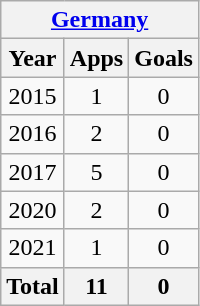<table class="wikitable" style="text-align:center">
<tr>
<th colspan=3><a href='#'>Germany</a></th>
</tr>
<tr>
<th>Year</th>
<th>Apps</th>
<th>Goals</th>
</tr>
<tr>
<td>2015</td>
<td>1</td>
<td>0</td>
</tr>
<tr>
<td>2016</td>
<td>2</td>
<td>0</td>
</tr>
<tr>
<td>2017</td>
<td>5</td>
<td>0</td>
</tr>
<tr>
<td>2020</td>
<td>2</td>
<td>0</td>
</tr>
<tr>
<td>2021</td>
<td>1</td>
<td>0</td>
</tr>
<tr>
<th>Total</th>
<th>11</th>
<th>0</th>
</tr>
</table>
